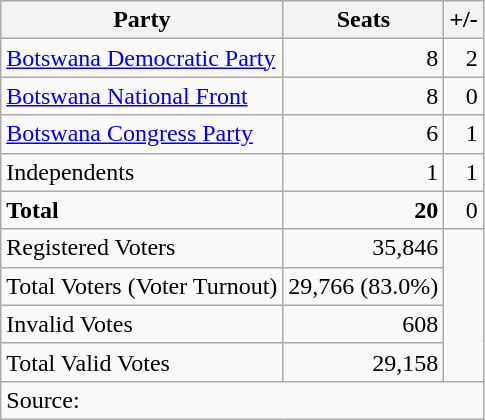<table class=wikitable style=text-align:right>
<tr>
<th>Party</th>
<th>Seats</th>
<th>+/-</th>
</tr>
<tr>
<td align=left><a href='#'>Botswana Democratic Party</a></td>
<td>8</td>
<td>2</td>
</tr>
<tr>
<td align=left><a href='#'>Botswana National Front</a></td>
<td>8</td>
<td>0</td>
</tr>
<tr>
<td align=left><a href='#'>Botswana Congress Party</a></td>
<td>6</td>
<td>1</td>
</tr>
<tr>
<td align=left>Independents</td>
<td>1</td>
<td>1</td>
</tr>
<tr>
<td align=left><strong>Total</strong></td>
<td><strong>20</strong></td>
<td>0</td>
</tr>
<tr>
<td align=left>Registered Voters</td>
<td>35,846</td>
</tr>
<tr>
<td align=left>Total Voters (Voter Turnout)</td>
<td>29,766 (83.0%)</td>
</tr>
<tr>
<td align=left>Invalid Votes</td>
<td>608</td>
</tr>
<tr>
<td align=left>Total Valid Votes</td>
<td>29,158</td>
</tr>
<tr>
<td colspan=4 align=left>Source: </td>
</tr>
</table>
